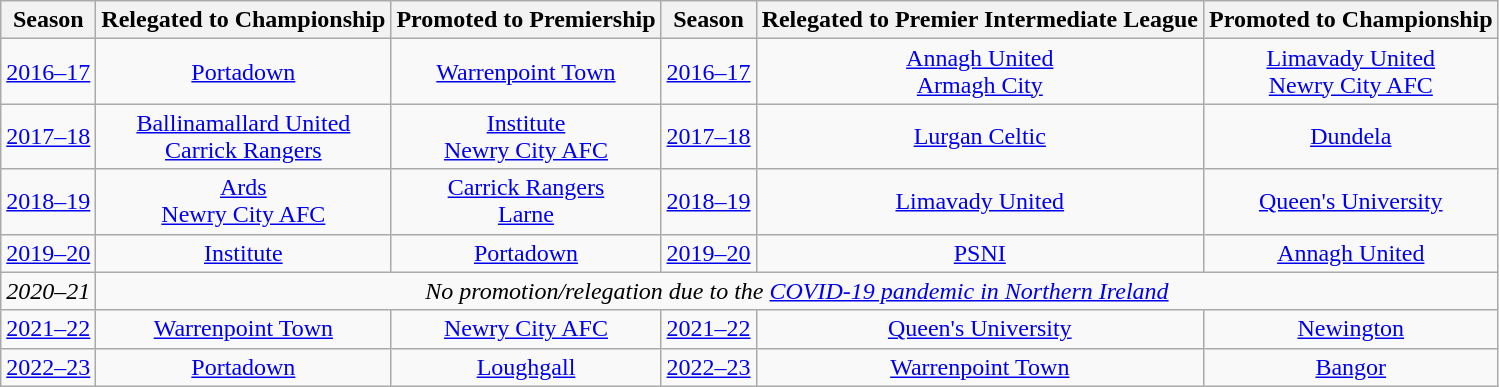<table class="wikitable" style="text-align: center;">
<tr>
<th>Season</th>
<th>Relegated to Championship</th>
<th>Promoted to Premiership</th>
<th>Season</th>
<th>Relegated to Premier Intermediate League</th>
<th>Promoted to Championship</th>
</tr>
<tr>
<td><a href='#'>2016–17</a></td>
<td><a href='#'>Portadown</a></td>
<td><a href='#'>Warrenpoint Town</a></td>
<td><a href='#'>2016–17</a></td>
<td><a href='#'>Annagh United</a><br><a href='#'>Armagh City</a></td>
<td><a href='#'>Limavady United</a><br><a href='#'>Newry City AFC</a></td>
</tr>
<tr>
<td><a href='#'>2017–18</a></td>
<td><a href='#'>Ballinamallard United</a><br><a href='#'>Carrick Rangers</a></td>
<td><a href='#'>Institute</a><br><a href='#'>Newry City AFC</a></td>
<td><a href='#'>2017–18</a></td>
<td><a href='#'>Lurgan Celtic</a></td>
<td><a href='#'>Dundela</a></td>
</tr>
<tr>
<td><a href='#'>2018–19</a></td>
<td><a href='#'>Ards</a><br><a href='#'>Newry City AFC</a></td>
<td><a href='#'>Carrick Rangers</a><br><a href='#'>Larne</a></td>
<td><a href='#'>2018–19</a></td>
<td><a href='#'>Limavady United</a></td>
<td><a href='#'>Queen's University</a></td>
</tr>
<tr>
<td><a href='#'>2019–20</a></td>
<td><a href='#'>Institute</a></td>
<td><a href='#'>Portadown</a></td>
<td><a href='#'>2019–20</a></td>
<td><a href='#'>PSNI</a></td>
<td><a href='#'>Annagh United</a></td>
</tr>
<tr>
<td><em>2020–21</em></td>
<td colspan="5"><em>No promotion/relegation due to the <a href='#'>COVID-19 pandemic in Northern Ireland</a></em></td>
</tr>
<tr>
<td><a href='#'>2021–22</a></td>
<td><a href='#'>Warrenpoint Town</a></td>
<td><a href='#'>Newry City AFC</a></td>
<td><a href='#'>2021–22</a></td>
<td><a href='#'>Queen's University</a></td>
<td><a href='#'>Newington</a></td>
</tr>
<tr>
<td><a href='#'>2022–23</a></td>
<td><a href='#'>Portadown</a></td>
<td><a href='#'>Loughgall</a></td>
<td><a href='#'>2022–23</a></td>
<td><a href='#'>Warrenpoint Town</a></td>
<td><a href='#'>Bangor</a></td>
</tr>
</table>
